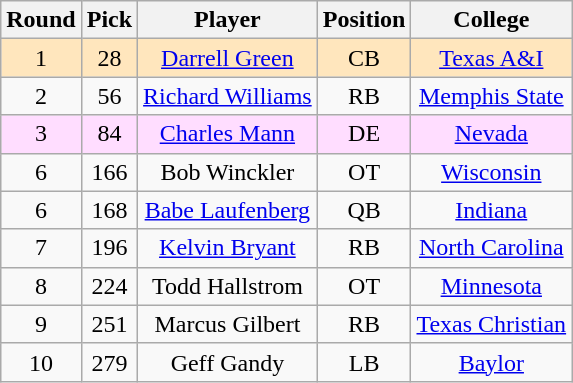<table class="wikitable sortable sortable"  style="text-align:center;">
<tr>
<th>Round</th>
<th>Pick</th>
<th>Player</th>
<th>Position</th>
<th>College</th>
</tr>
<tr style="background:#ffe6bd;">
<td>1</td>
<td>28</td>
<td><a href='#'>Darrell Green</a></td>
<td>CB</td>
<td><a href='#'>Texas A&I</a></td>
</tr>
<tr>
<td>2</td>
<td>56</td>
<td><a href='#'>Richard Williams</a></td>
<td>RB</td>
<td><a href='#'>Memphis State</a></td>
</tr>
<tr style="background:#fdf;">
<td>3</td>
<td>84</td>
<td><a href='#'>Charles Mann</a></td>
<td>DE</td>
<td><a href='#'>Nevada</a></td>
</tr>
<tr>
<td>6</td>
<td>166</td>
<td>Bob Winckler</td>
<td>OT</td>
<td><a href='#'>Wisconsin</a></td>
</tr>
<tr>
<td>6</td>
<td>168</td>
<td><a href='#'>Babe Laufenberg</a></td>
<td>QB</td>
<td><a href='#'>Indiana</a></td>
</tr>
<tr>
<td>7</td>
<td>196</td>
<td><a href='#'>Kelvin Bryant</a></td>
<td>RB</td>
<td><a href='#'>North Carolina</a></td>
</tr>
<tr>
<td>8</td>
<td>224</td>
<td>Todd Hallstrom</td>
<td>OT</td>
<td><a href='#'>Minnesota</a></td>
</tr>
<tr>
<td>9</td>
<td>251</td>
<td>Marcus Gilbert</td>
<td>RB</td>
<td><a href='#'>Texas Christian</a></td>
</tr>
<tr>
<td>10</td>
<td>279</td>
<td>Geff Gandy</td>
<td>LB</td>
<td><a href='#'>Baylor</a></td>
</tr>
</table>
